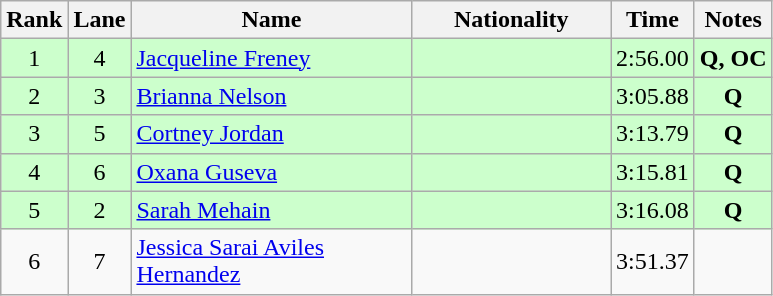<table class="wikitable sortable" style="text-align:center">
<tr>
<th>Rank</th>
<th>Lane</th>
<th style="width:180px">Name</th>
<th style="width:125px">Nationality</th>
<th>Time</th>
<th>Notes</th>
</tr>
<tr style="background:#cfc;">
<td>1</td>
<td>4</td>
<td style="text-align:left;"><a href='#'>Jacqueline Freney</a></td>
<td style="text-align:left;"></td>
<td>2:56.00</td>
<td><strong>Q, OC</strong></td>
</tr>
<tr style="background:#cfc;">
<td>2</td>
<td>3</td>
<td style="text-align:left;"><a href='#'>Brianna Nelson</a></td>
<td style="text-align:left;"></td>
<td>3:05.88</td>
<td><strong>Q</strong></td>
</tr>
<tr style="background:#cfc;">
<td>3</td>
<td>5</td>
<td style="text-align:left;"><a href='#'>Cortney Jordan</a></td>
<td style="text-align:left;"></td>
<td>3:13.79</td>
<td><strong>Q</strong></td>
</tr>
<tr style="background:#cfc;">
<td>4</td>
<td>6</td>
<td style="text-align:left;"><a href='#'>Oxana Guseva</a></td>
<td style="text-align:left;"></td>
<td>3:15.81</td>
<td><strong>Q</strong></td>
</tr>
<tr style="background:#cfc;">
<td>5</td>
<td>2</td>
<td style="text-align:left;"><a href='#'>Sarah Mehain</a></td>
<td style="text-align:left;"></td>
<td>3:16.08</td>
<td><strong>Q</strong></td>
</tr>
<tr>
<td>6</td>
<td>7</td>
<td style="text-align:left;"><a href='#'>Jessica Sarai Aviles Hernandez</a></td>
<td style="text-align:left;"></td>
<td>3:51.37</td>
<td></td>
</tr>
</table>
